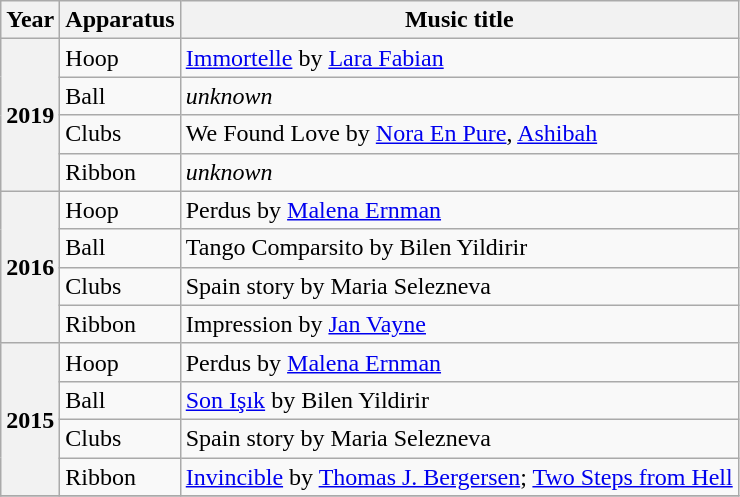<table class="wikitable plainrowheaders">
<tr>
<th scope=col>Year</th>
<th scope=col>Apparatus</th>
<th scope=col>Music title</th>
</tr>
<tr>
<th scope=row rowspan=4>2019</th>
<td>Hoop</td>
<td><a href='#'>Immortelle</a> by <a href='#'>Lara Fabian</a></td>
</tr>
<tr>
<td>Ball</td>
<td><em>unknown</em></td>
</tr>
<tr>
<td>Clubs</td>
<td>We Found Love by <a href='#'>Nora En Pure</a>, <a href='#'>Ashibah</a></td>
</tr>
<tr>
<td>Ribbon</td>
<td><em>unknown</em></td>
</tr>
<tr>
<th scope=row rowspan=4>2016</th>
<td>Hoop</td>
<td>Perdus by <a href='#'>Malena Ernman</a></td>
</tr>
<tr>
<td>Ball</td>
<td>Tango Comparsito by Bilen Yildirir</td>
</tr>
<tr>
<td>Clubs</td>
<td>Spain story by Maria Selezneva</td>
</tr>
<tr>
<td>Ribbon</td>
<td>Impression by <a href='#'>Jan Vayne</a></td>
</tr>
<tr>
<th scope=row rowspan=4>2015</th>
<td>Hoop</td>
<td>Perdus by <a href='#'>Malena Ernman</a></td>
</tr>
<tr>
<td>Ball</td>
<td><a href='#'>Son Işık</a> by Bilen Yildirir</td>
</tr>
<tr>
<td>Clubs</td>
<td>Spain story by Maria Selezneva</td>
</tr>
<tr>
<td>Ribbon</td>
<td><a href='#'>Invincible</a> by <a href='#'>Thomas J. Bergersen</a>; <a href='#'>Two Steps from Hell</a></td>
</tr>
<tr>
</tr>
</table>
